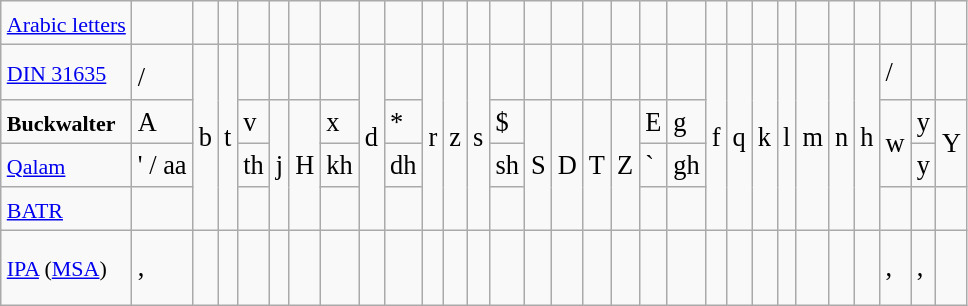<table class="wikitable" style="font-size: 110%">
<tr>
<td><small><a href='#'>Arabic letters</a></small></td>
<td></td>
<td></td>
<td></td>
<td></td>
<td></td>
<td></td>
<td></td>
<td></td>
<td></td>
<td></td>
<td></td>
<td></td>
<td></td>
<td></td>
<td></td>
<td></td>
<td></td>
<td></td>
<td></td>
<td></td>
<td></td>
<td></td>
<td></td>
<td></td>
<td></td>
<td></td>
<td></td>
<td></td>
<td>‎</td>
</tr>
<tr>
<td><small><a href='#'>DIN 31635</a></small></td>
<td><big><big></big></big> / </td>
<td rowspan="4">b</td>
<td rowspan="4">t</td>
<td></td>
<td></td>
<td></td>
<td></td>
<td rowspan="4">d</td>
<td></td>
<td rowspan="4">r</td>
<td rowspan="4">z</td>
<td rowspan="4">s</td>
<td></td>
<td></td>
<td></td>
<td></td>
<td></td>
<td><big><big></big></big></td>
<td></td>
<td rowspan="4">f</td>
<td rowspan="4">q</td>
<td rowspan="4">k</td>
<td rowspan="4">l</td>
<td rowspan="4">m</td>
<td rowspan="4">n</td>
<td rowspan="4">h</td>
<td> / </td>
<td></td>
<td></td>
</tr>
<tr>
<td><small><strong>Buckwalter</strong></small></td>
<td>A</td>
<td>v</td>
<td rowspan="3">j</td>
<td rowspan="3">H</td>
<td>x</td>
<td>*</td>
<td>$</td>
<td rowspan="3">S</td>
<td rowspan="3">D</td>
<td rowspan="3">T</td>
<td rowspan="3">Z</td>
<td>E</td>
<td>g</td>
<td rowspan="2">w</td>
<td>y</td>
<td rowspan="2">Y</td>
</tr>
<tr>
<td><small><a href='#'>Qalam</a></small></td>
<td>' / aa</td>
<td>th</td>
<td>kh</td>
<td>dh</td>
<td>sh</td>
<td>`</td>
<td>gh</td>
<td>y</td>
</tr>
<tr>
<td><small><a href='#'>BATR</a></small></td>
<td></td>
<td></td>
<td></td>
<td></td>
<td></td>
<td></td>
<td></td>
<td></td>
<td></td>
<td></td>
</tr>
<tr>
<td><small><a href='#'>IPA</a> (<a href='#'>MSA</a>)</small></td>
<td>, </td>
<td></td>
<td></td>
<td></td>
<td><br><br></td>
<td></td>
<td></td>
<td></td>
<td></td>
<td></td>
<td></td>
<td></td>
<td></td>
<td></td>
<td></td>
<td></td>
<td><br></td>
<td></td>
<td></td>
<td></td>
<td></td>
<td></td>
<td></td>
<td></td>
<td></td>
<td></td>
<td>, </td>
<td>, </td>
<td></td>
</tr>
</table>
